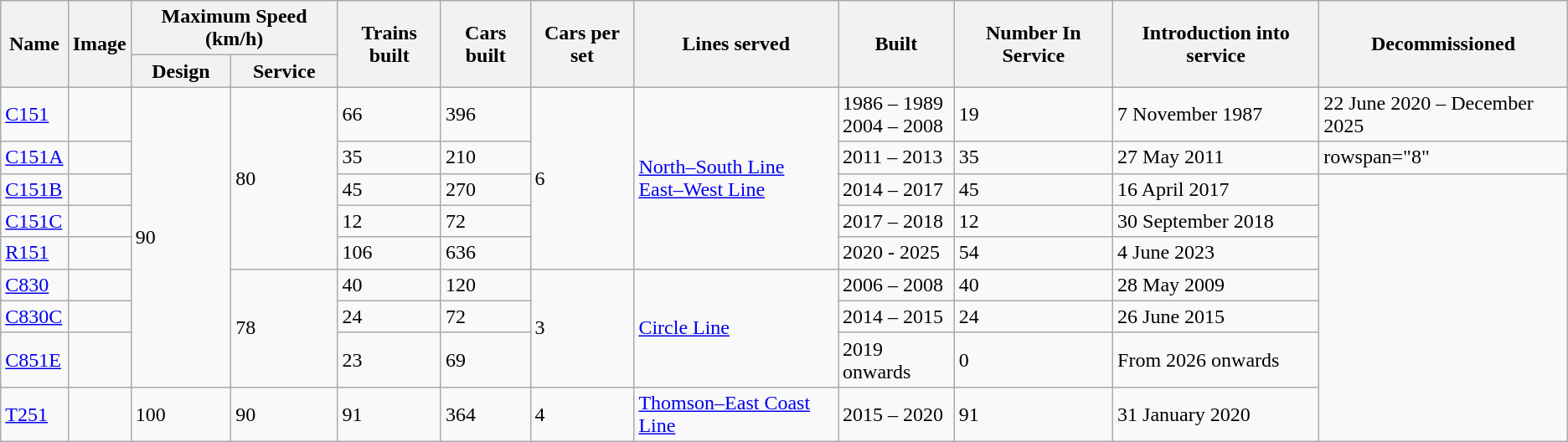<table class="wikitable">
<tr>
<th rowspan="2">Name</th>
<th rowspan="2">Image</th>
<th colspan="2">Maximum Speed (km/h)</th>
<th rowspan="2">Trains built</th>
<th rowspan="2">Cars built</th>
<th rowspan="2">Cars per set</th>
<th rowspan="2">Lines served</th>
<th rowspan="2">Built</th>
<th rowspan="2">Number In Service</th>
<th rowspan="2">Introduction into service</th>
<th rowspan="2">Decommissioned</th>
</tr>
<tr>
<th>Design</th>
<th>Service</th>
</tr>
<tr>
<td><a href='#'>C151</a></td>
<td></td>
<td rowspan="8">90</td>
<td rowspan="5">80</td>
<td>66</td>
<td>396</td>
<td rowspan="5">6</td>
<td rowspan="5"><a href='#'>North–South Line</a><br><a href='#'>East–West Line</a></td>
<td>1986 – 1989<br>2004 – 2008</td>
<td>19</td>
<td>7 November 1987</td>
<td>22 June 2020 – December 2025</td>
</tr>
<tr>
<td><a href='#'>C151A</a></td>
<td></td>
<td>35</td>
<td>210</td>
<td>2011 – 2013</td>
<td>35</td>
<td>27 May 2011</td>
<td>rowspan="8" </td>
</tr>
<tr>
<td><a href='#'>C151B</a></td>
<td></td>
<td>45</td>
<td>270</td>
<td>2014 – 2017</td>
<td>45</td>
<td>16 April 2017</td>
</tr>
<tr>
<td><a href='#'>C151C</a></td>
<td></td>
<td>12</td>
<td>72</td>
<td>2017 – 2018</td>
<td>12</td>
<td>30 September 2018</td>
</tr>
<tr>
<td><a href='#'>R151</a></td>
<td></td>
<td>106</td>
<td>636</td>
<td>2020 - 2025</td>
<td>54</td>
<td>4 June 2023</td>
</tr>
<tr>
<td><a href='#'>C830</a></td>
<td></td>
<td rowspan="3">78</td>
<td>40</td>
<td>120</td>
<td rowspan="3">3</td>
<td rowspan="3"><a href='#'>Circle Line</a></td>
<td>2006 – 2008</td>
<td>40</td>
<td>28 May 2009</td>
</tr>
<tr>
<td><a href='#'>C830C</a></td>
<td></td>
<td>24</td>
<td>72</td>
<td>2014 – 2015</td>
<td>24</td>
<td>26 June 2015</td>
</tr>
<tr>
<td><a href='#'>C851E</a></td>
<td></td>
<td>23</td>
<td>69</td>
<td>2019 onwards</td>
<td>0</td>
<td>From 2026 onwards</td>
</tr>
<tr>
<td><a href='#'>T251</a></td>
<td></td>
<td>100</td>
<td>90</td>
<td>91</td>
<td>364</td>
<td>4</td>
<td><a href='#'>Thomson–East Coast Line</a></td>
<td>2015 – 2020</td>
<td>91</td>
<td>31 January 2020</td>
</tr>
</table>
